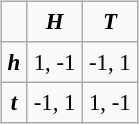<table border="1" align=right cellpadding="4" cellspacing="0" style="margin: 1em 1em 1em 1em; background: #f9f9f9; border: 1px #aaa solid; border-collapse: collapse; font-size: 95%;">
<tr>
<td></td>
<th><em>H</em></th>
<th><em>T</em></th>
</tr>
<tr>
<th><em>h</em></th>
<td>1, -1</td>
<td>-1, 1</td>
</tr>
<tr>
<th><em>t</em></th>
<td>-1, 1</td>
<td>1, -1</td>
</tr>
</table>
